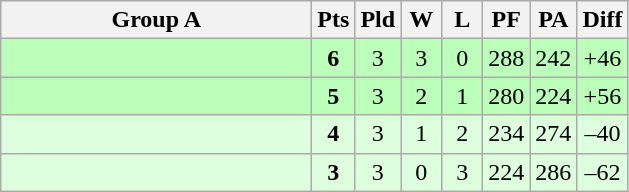<table class=wikitable style="text-align:center">
<tr>
<th width=200>Group A</th>
<th width=20>Pts</th>
<th width=20>Pld</th>
<th width=20>W</th>
<th width=20>L</th>
<th width=20>PF</th>
<th width=20>PA</th>
<th width=20>Diff</th>
</tr>
<tr style="background:#bbffbb">
<td style="text-align:left"></td>
<td><strong>6</strong></td>
<td>3</td>
<td>3</td>
<td>0</td>
<td>288</td>
<td>242</td>
<td>+46</td>
</tr>
<tr style="background:#bbffbb">
<td style="text-align:left"></td>
<td><strong>5</strong></td>
<td>3</td>
<td>2</td>
<td>1</td>
<td>280</td>
<td>224</td>
<td>+56</td>
</tr>
<tr style="background:#ddffdd">
<td style="text-align:left"></td>
<td><strong>4</strong></td>
<td>3</td>
<td>1</td>
<td>2</td>
<td>234</td>
<td>274</td>
<td>–40</td>
</tr>
<tr style="background:#ddffdd">
<td style="text-align:left"></td>
<td><strong>3</strong></td>
<td>3</td>
<td>0</td>
<td>3</td>
<td>224</td>
<td>286</td>
<td>–62</td>
</tr>
</table>
